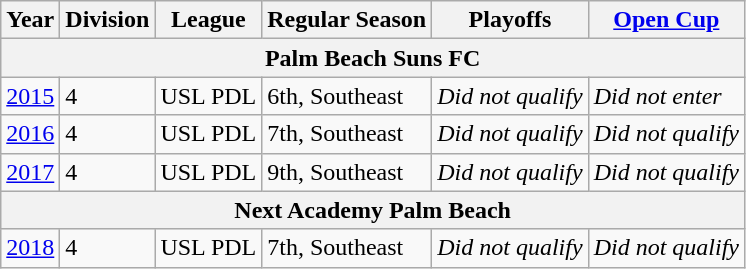<table class="wikitable">
<tr>
<th>Year</th>
<th>Division</th>
<th>League</th>
<th>Regular Season</th>
<th>Playoffs</th>
<th><a href='#'>Open Cup</a></th>
</tr>
<tr>
<th colspan="6" align="center"><strong>Palm Beach Suns FC</strong></th>
</tr>
<tr>
<td><a href='#'>2015</a></td>
<td>4</td>
<td>USL PDL</td>
<td>6th, Southeast</td>
<td><em>Did not qualify</em></td>
<td><em>Did not enter</em></td>
</tr>
<tr>
<td><a href='#'>2016</a></td>
<td>4</td>
<td>USL PDL</td>
<td>7th, Southeast</td>
<td><em>Did not qualify</em></td>
<td><em>Did not qualify</em></td>
</tr>
<tr>
<td><a href='#'>2017</a></td>
<td>4</td>
<td>USL PDL</td>
<td>9th, Southeast</td>
<td><em>Did not qualify</em></td>
<td><em>Did not qualify</em></td>
</tr>
<tr>
<th colspan="6" align="center"><strong>Next Academy Palm Beach</strong></th>
</tr>
<tr>
<td><a href='#'>2018</a></td>
<td>4</td>
<td>USL PDL</td>
<td>7th, Southeast</td>
<td><em>Did not qualify</em></td>
<td><em>Did not qualify</em></td>
</tr>
</table>
